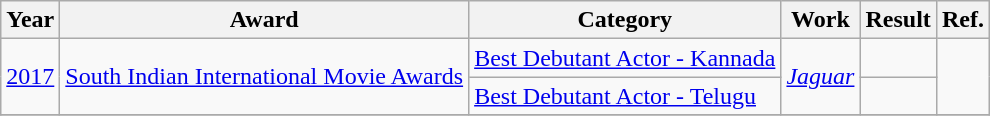<table class="wikitable plainrowheaders sortable">
<tr>
<th>Year</th>
<th>Award</th>
<th>Category</th>
<th>Work</th>
<th>Result</th>
<th>Ref.</th>
</tr>
<tr>
<td rowspan=2><a href='#'>2017</a></td>
<td rowspan=2><a href='#'>South Indian International Movie Awards</a></td>
<td><a href='#'>Best Debutant Actor - Kannada</a></td>
<td rowspan=2><em><a href='#'>Jaguar</a></em></td>
<td></td>
<td rowspan=2></td>
</tr>
<tr>
<td><a href='#'>Best Debutant Actor - Telugu</a></td>
<td></td>
</tr>
<tr>
</tr>
</table>
